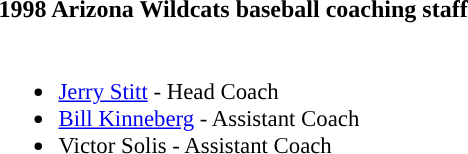<table class="toccolours">
<tr>
<th colspan="9">1998 Arizona Wildcats baseball coaching staff</th>
</tr>
<tr>
<td style="text-align: left; font-size: 95%;" valign="top"><br><ul><li><a href='#'>Jerry Stitt</a> - Head Coach</li><li><a href='#'>Bill Kinneberg</a> - Assistant Coach</li><li>Victor Solis - Assistant Coach</li></ul></td>
</tr>
</table>
